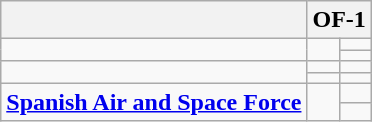<table class="wikitable plainrowheaders" style="text-align:center;">
<tr>
<th></th>
<th colspan=3>OF-1</th>
</tr>
<tr>
<td rowspan=2><strong></strong></td>
<td rowspan=2></td>
<td></td>
</tr>
<tr>
<td></td>
</tr>
<tr>
<td rowspan=2><strong></strong></td>
<td></td>
<td></td>
</tr>
<tr>
<td></td>
<td></td>
</tr>
<tr>
<td rowspan=2><strong> <a href='#'>Spanish Air and Space Force</a></strong></td>
<td rowspan=2></td>
<td></td>
</tr>
<tr>
<td></td>
</tr>
</table>
